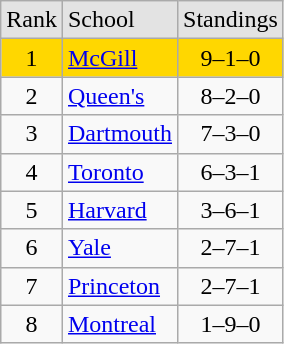<table class="wikitable">
<tr>
<td style="background: #e3e3e3;">Rank</td>
<td style="background: #e3e3e3;">School</td>
<td style="background: #e3e3e3;">Standings</td>
</tr>
<tr bgcolor=gold>
<td align=center>1</td>
<td><a href='#'>McGill</a></td>
<td align=center>9–1–0</td>
</tr>
<tr>
<td align=center>2</td>
<td><a href='#'>Queen's</a></td>
<td align=center>8–2–0</td>
</tr>
<tr>
<td align=center>3</td>
<td><a href='#'>Dartmouth</a></td>
<td align=center>7–3–0</td>
</tr>
<tr>
<td align=center>4</td>
<td><a href='#'>Toronto</a></td>
<td align=center>6–3–1</td>
</tr>
<tr>
<td align=center>5</td>
<td><a href='#'>Harvard</a></td>
<td align=center>3–6–1</td>
</tr>
<tr>
<td align=center>6</td>
<td><a href='#'>Yale</a></td>
<td align=center>2–7–1</td>
</tr>
<tr>
<td align=center>7</td>
<td><a href='#'>Princeton</a></td>
<td align=center>2–7–1</td>
</tr>
<tr>
<td align=center>8</td>
<td><a href='#'>Montreal</a></td>
<td align=center>1–9–0</td>
</tr>
</table>
